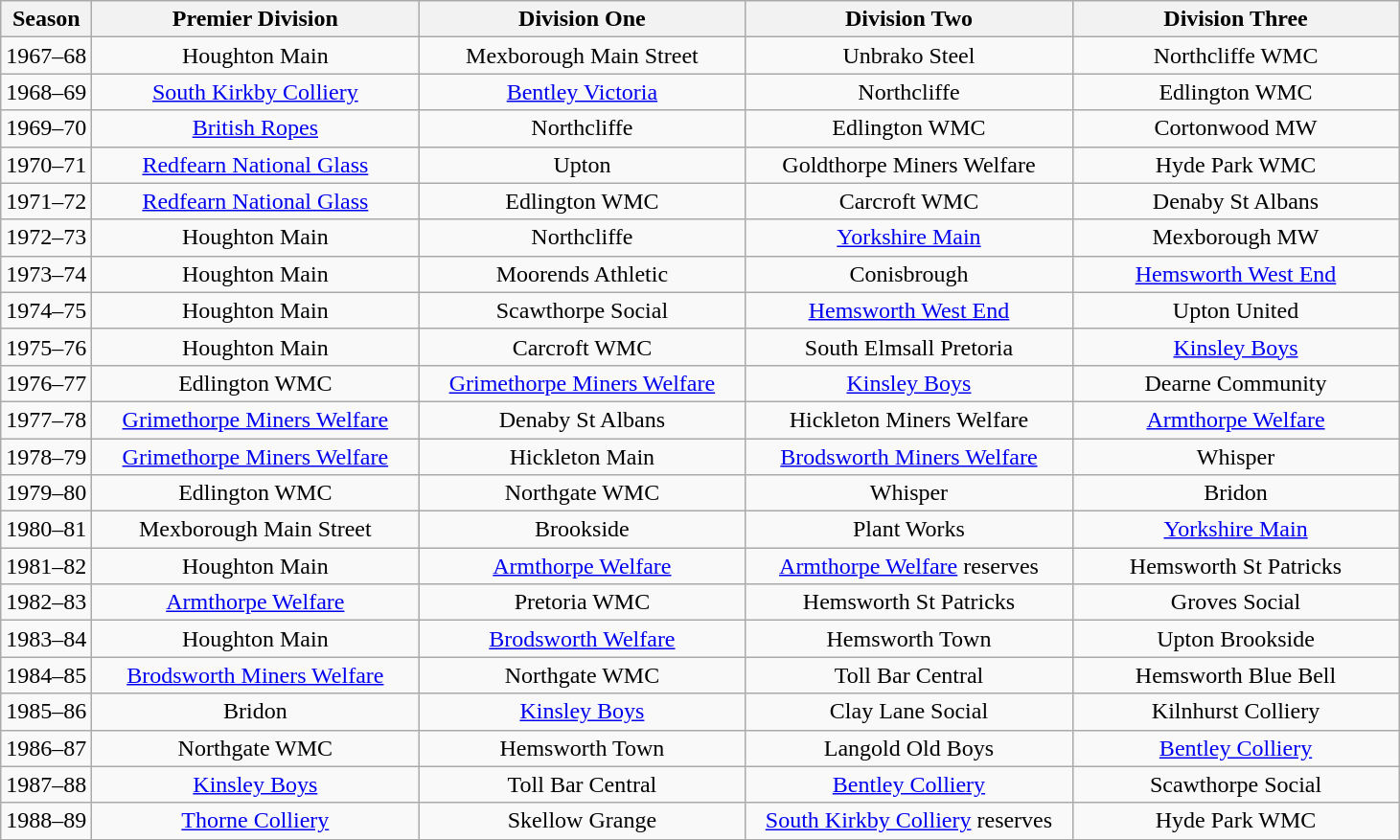<table class="wikitable" style="text-align: center">
<tr>
<th>Season</th>
<th width=220>Premier Division</th>
<th width=220>Division One</th>
<th width=220>Division Two</th>
<th width=220>Division Three</th>
</tr>
<tr>
<td>1967–68</td>
<td>Houghton Main</td>
<td>Mexborough Main Street</td>
<td>Unbrako Steel</td>
<td>Northcliffe WMC</td>
</tr>
<tr>
<td>1968–69</td>
<td><a href='#'>South Kirkby Colliery</a></td>
<td><a href='#'>Bentley Victoria</a></td>
<td>Northcliffe</td>
<td>Edlington WMC</td>
</tr>
<tr>
<td>1969–70</td>
<td><a href='#'>British Ropes</a></td>
<td>Northcliffe</td>
<td>Edlington WMC</td>
<td>Cortonwood MW</td>
</tr>
<tr>
<td>1970–71</td>
<td><a href='#'>Redfearn National Glass</a></td>
<td>Upton</td>
<td>Goldthorpe Miners Welfare</td>
<td>Hyde Park WMC</td>
</tr>
<tr>
<td>1971–72</td>
<td><a href='#'>Redfearn National Glass</a></td>
<td>Edlington WMC</td>
<td>Carcroft WMC</td>
<td>Denaby St Albans</td>
</tr>
<tr>
<td>1972–73</td>
<td>Houghton Main</td>
<td>Northcliffe</td>
<td><a href='#'>Yorkshire Main</a></td>
<td>Mexborough MW</td>
</tr>
<tr>
<td>1973–74</td>
<td>Houghton Main</td>
<td>Moorends Athletic</td>
<td>Conisbrough</td>
<td><a href='#'>Hemsworth West End</a></td>
</tr>
<tr>
<td>1974–75</td>
<td>Houghton Main</td>
<td>Scawthorpe Social</td>
<td><a href='#'>Hemsworth West End</a></td>
<td>Upton United</td>
</tr>
<tr>
<td>1975–76</td>
<td>Houghton Main</td>
<td>Carcroft WMC</td>
<td>South Elmsall Pretoria</td>
<td><a href='#'>Kinsley Boys</a></td>
</tr>
<tr>
<td>1976–77</td>
<td>Edlington WMC</td>
<td><a href='#'>Grimethorpe Miners Welfare</a></td>
<td><a href='#'>Kinsley Boys</a></td>
<td>Dearne Community</td>
</tr>
<tr>
<td>1977–78</td>
<td><a href='#'>Grimethorpe Miners Welfare</a></td>
<td>Denaby St Albans</td>
<td>Hickleton Miners Welfare</td>
<td><a href='#'>Armthorpe Welfare</a></td>
</tr>
<tr>
<td>1978–79</td>
<td><a href='#'>Grimethorpe Miners Welfare</a></td>
<td>Hickleton Main</td>
<td><a href='#'>Brodsworth Miners Welfare</a></td>
<td>Whisper</td>
</tr>
<tr>
<td>1979–80</td>
<td>Edlington WMC</td>
<td>Northgate WMC</td>
<td>Whisper</td>
<td>Bridon</td>
</tr>
<tr>
<td>1980–81</td>
<td>Mexborough Main Street</td>
<td>Brookside</td>
<td>Plant Works</td>
<td><a href='#'>Yorkshire Main</a></td>
</tr>
<tr>
<td>1981–82</td>
<td>Houghton Main</td>
<td><a href='#'>Armthorpe Welfare</a></td>
<td><a href='#'>Armthorpe Welfare</a> reserves</td>
<td>Hemsworth St Patricks</td>
</tr>
<tr>
<td>1982–83</td>
<td><a href='#'>Armthorpe Welfare</a></td>
<td>Pretoria WMC</td>
<td>Hemsworth St Patricks</td>
<td>Groves Social</td>
</tr>
<tr>
<td>1983–84</td>
<td>Houghton Main</td>
<td><a href='#'>Brodsworth Welfare</a></td>
<td>Hemsworth Town</td>
<td>Upton Brookside</td>
</tr>
<tr>
<td>1984–85</td>
<td><a href='#'>Brodsworth Miners Welfare</a></td>
<td>Northgate WMC</td>
<td>Toll Bar Central</td>
<td>Hemsworth Blue Bell</td>
</tr>
<tr>
<td>1985–86</td>
<td>Bridon</td>
<td><a href='#'>Kinsley Boys</a></td>
<td>Clay Lane Social</td>
<td>Kilnhurst Colliery</td>
</tr>
<tr>
<td>1986–87</td>
<td>Northgate WMC</td>
<td>Hemsworth Town</td>
<td>Langold Old Boys</td>
<td><a href='#'>Bentley Colliery</a></td>
</tr>
<tr>
<td>1987–88</td>
<td><a href='#'>Kinsley Boys</a></td>
<td>Toll Bar Central</td>
<td><a href='#'>Bentley Colliery</a></td>
<td>Scawthorpe Social</td>
</tr>
<tr>
<td>1988–89</td>
<td><a href='#'>Thorne Colliery</a></td>
<td>Skellow Grange</td>
<td><a href='#'>South Kirkby Colliery</a> reserves</td>
<td>Hyde Park WMC</td>
</tr>
</table>
